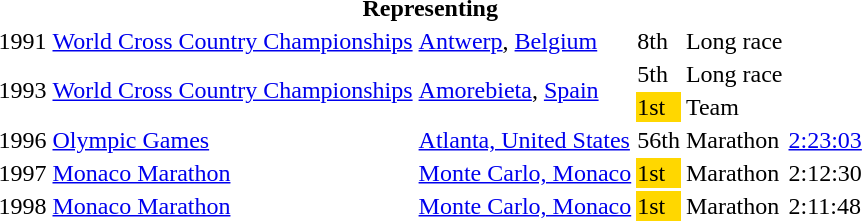<table>
<tr>
<th colspan="6">Representing </th>
</tr>
<tr>
<td>1991</td>
<td><a href='#'>World Cross Country Championships</a></td>
<td><a href='#'>Antwerp</a>, <a href='#'>Belgium</a></td>
<td>8th</td>
<td>Long race </td>
<td></td>
</tr>
<tr>
<td rowspan=2>1993</td>
<td rowspan=2><a href='#'>World Cross Country Championships</a></td>
<td rowspan=2><a href='#'>Amorebieta</a>, <a href='#'>Spain</a></td>
<td>5th</td>
<td>Long race</td>
<td></td>
</tr>
<tr>
<td bgcolor="gold">1st</td>
<td>Team </td>
<td></td>
</tr>
<tr>
<td>1996</td>
<td><a href='#'>Olympic Games</a></td>
<td><a href='#'>Atlanta, United States</a></td>
<td>56th</td>
<td>Marathon</td>
<td><a href='#'>2:23:03</a></td>
</tr>
<tr>
<td>1997</td>
<td><a href='#'>Monaco Marathon</a></td>
<td><a href='#'>Monte Carlo, Monaco</a></td>
<td bgcolor="gold">1st</td>
<td>Marathon</td>
<td>2:12:30</td>
</tr>
<tr>
<td>1998</td>
<td><a href='#'>Monaco Marathon</a></td>
<td><a href='#'>Monte Carlo, Monaco</a></td>
<td bgcolor="gold">1st</td>
<td>Marathon</td>
<td>2:11:48</td>
</tr>
</table>
